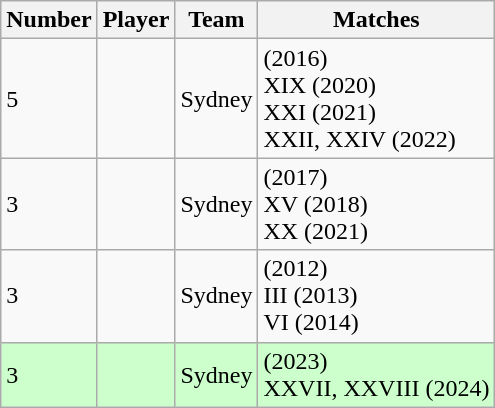<table class="wikitable sortable">
<tr>
<th>Number</th>
<th>Player</th>
<th>Team</th>
<th>Matches</th>
</tr>
<tr>
<td>5</td>
<td></td>
<td>Sydney</td>
<td> (2016)<br>XIX (2020)<br>XXI (2021)<br>XXII, XXIV (2022)</td>
</tr>
<tr>
<td>3</td>
<td></td>
<td>Sydney</td>
<td> (2017)<br>XV (2018)<br>XX (2021)</td>
</tr>
<tr>
<td>3</td>
<td></td>
<td>Sydney</td>
<td> (2012)<br>III (2013)<br>VI (2014)</td>
</tr>
<tr style="background:#ccffcc;">
<td>3</td>
<td></td>
<td>Sydney</td>
<td> (2023)<br>XXVII, XXVIII (2024)</td>
</tr>
</table>
